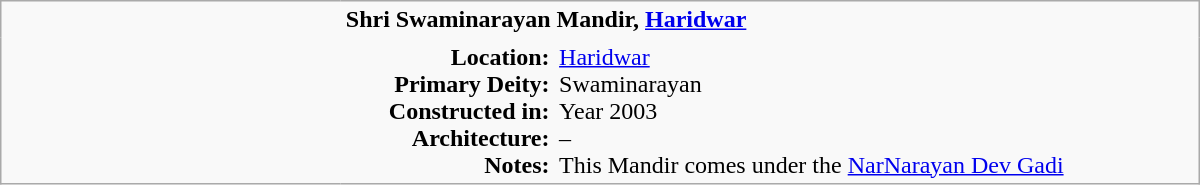<table class="wikitable plain" border="0" width="800">
<tr>
<td width="220px" rowspan="2" style="border:none;"></td>
<td valign="top" colspan=2 style="border:none;"><strong>Shri Swaminarayan Mandir, <a href='#'>Haridwar</a></strong></td>
</tr>
<tr>
<td valign="top" style="text-align:right; border:none;"><strong>Location:</strong><br><strong>Primary Deity:</strong><br><strong>Constructed in:</strong><br><strong>Architecture:</strong><br><strong>Notes:</strong></td>
<td valign="top" style="border:none;"><a href='#'>Haridwar</a> <br> Swaminarayan <br>Year 2003 <br>– <br>This Mandir comes under the <a href='#'>NarNarayan Dev Gadi</a></td>
</tr>
</table>
